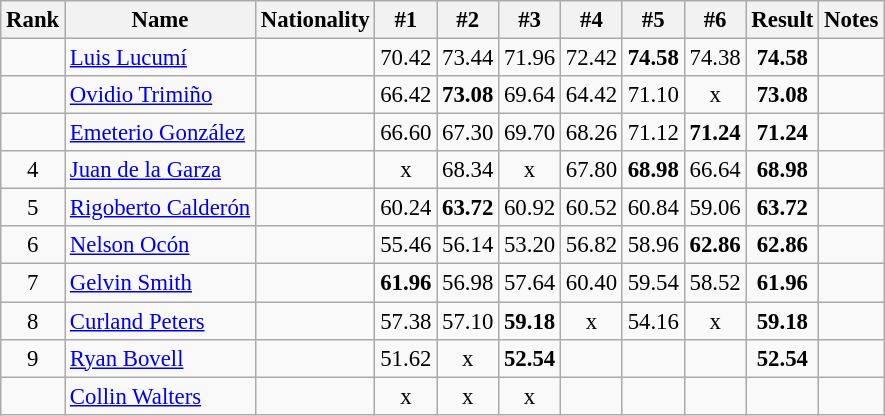<table class="wikitable sortable" style="text-align:center;font-size:95%">
<tr>
<th>Rank</th>
<th>Name</th>
<th>Nationality</th>
<th>#1</th>
<th>#2</th>
<th>#3</th>
<th>#4</th>
<th>#5</th>
<th>#6</th>
<th>Result</th>
<th>Notes</th>
</tr>
<tr>
<td></td>
<td align=left><a href='#'>Luis Lucumí</a></td>
<td align=left></td>
<td>70.42</td>
<td>73.44</td>
<td>71.96</td>
<td>72.42</td>
<td><strong>74.58</strong></td>
<td>74.38</td>
<td><strong>74.58</strong></td>
<td></td>
</tr>
<tr>
<td></td>
<td align=left><a href='#'>Ovidio Trimiño</a></td>
<td align=left></td>
<td>66.42</td>
<td><strong>73.08</strong></td>
<td>69.64</td>
<td>64.42</td>
<td>71.10</td>
<td>x</td>
<td><strong>73.08</strong></td>
<td></td>
</tr>
<tr>
<td></td>
<td align=left><a href='#'>Emeterio González</a></td>
<td align=left></td>
<td>66.60</td>
<td>67.30</td>
<td>69.70</td>
<td>68.26</td>
<td>71.12</td>
<td><strong>71.24</strong></td>
<td><strong>71.24</strong></td>
<td></td>
</tr>
<tr>
<td>4</td>
<td align=left><a href='#'>Juan de la Garza</a></td>
<td align=left></td>
<td>x</td>
<td>68.34</td>
<td>x</td>
<td>67.80</td>
<td><strong>68.98</strong></td>
<td>66.64</td>
<td><strong>68.98</strong></td>
<td></td>
</tr>
<tr>
<td>5</td>
<td align=left><a href='#'>Rigoberto Calderón</a></td>
<td align=left></td>
<td>60.24</td>
<td><strong>63.72</strong></td>
<td>60.92</td>
<td>60.52</td>
<td>60.84</td>
<td>59.06</td>
<td><strong>63.72</strong></td>
<td></td>
</tr>
<tr>
<td>6</td>
<td align=left><a href='#'>Nelson Ocón</a></td>
<td align=left></td>
<td>55.46</td>
<td>56.14</td>
<td>53.20</td>
<td>56.82</td>
<td>58.96</td>
<td><strong>62.86</strong></td>
<td><strong>62.86</strong></td>
<td></td>
</tr>
<tr>
<td>7</td>
<td align=left><a href='#'>Gelvin Smith</a></td>
<td align=left></td>
<td><strong>61.96</strong></td>
<td>56.98</td>
<td>57.64</td>
<td>60.40</td>
<td>59.54</td>
<td>58.52</td>
<td><strong>61.96</strong></td>
<td></td>
</tr>
<tr>
<td>8</td>
<td align=left><a href='#'>Curland Peters</a></td>
<td align=left></td>
<td>57.38</td>
<td>57.10</td>
<td><strong>59.18</strong></td>
<td>x</td>
<td>54.16</td>
<td>x</td>
<td><strong>59.18</strong></td>
<td></td>
</tr>
<tr>
<td>9</td>
<td align=left><a href='#'>Ryan Bovell</a></td>
<td align=left></td>
<td>51.62</td>
<td>x</td>
<td><strong>52.54</strong></td>
<td></td>
<td></td>
<td></td>
<td><strong>52.54</strong></td>
<td></td>
</tr>
<tr>
<td></td>
<td align=left><a href='#'>Collin Walters</a></td>
<td align=left></td>
<td>x</td>
<td>x</td>
<td>x</td>
<td></td>
<td></td>
<td></td>
<td><strong></strong></td>
<td></td>
</tr>
</table>
